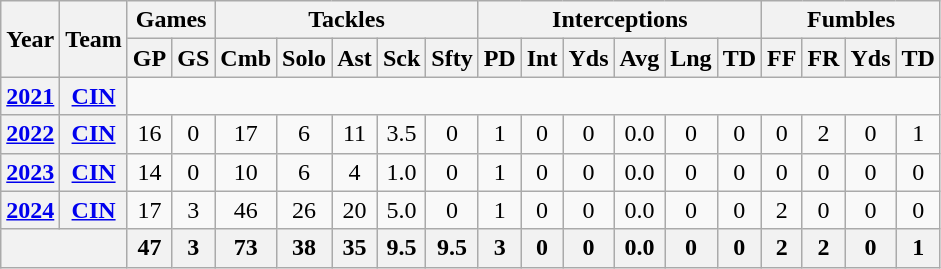<table class="wikitable" style="text-align:center;">
<tr>
<th rowspan="2">Year</th>
<th rowspan="2">Team</th>
<th colspan="2">Games</th>
<th colspan="5">Tackles</th>
<th colspan="6">Interceptions</th>
<th colspan="4">Fumbles</th>
</tr>
<tr>
<th>GP</th>
<th>GS</th>
<th>Cmb</th>
<th>Solo</th>
<th>Ast</th>
<th>Sck</th>
<th>Sfty</th>
<th>PD</th>
<th>Int</th>
<th>Yds</th>
<th>Avg</th>
<th>Lng</th>
<th>TD</th>
<th>FF</th>
<th>FR</th>
<th>Yds</th>
<th>TD</th>
</tr>
<tr>
<th><a href='#'>2021</a></th>
<th><a href='#'>CIN</a></th>
<td colspan="17"></td>
</tr>
<tr>
<th><a href='#'>2022</a></th>
<th><a href='#'>CIN</a></th>
<td>16</td>
<td>0</td>
<td>17</td>
<td>6</td>
<td>11</td>
<td>3.5</td>
<td>0</td>
<td>1</td>
<td>0</td>
<td>0</td>
<td>0.0</td>
<td>0</td>
<td>0</td>
<td>0</td>
<td>2</td>
<td>0</td>
<td>1</td>
</tr>
<tr>
<th><a href='#'>2023</a></th>
<th><a href='#'>CIN</a></th>
<td>14</td>
<td>0</td>
<td>10</td>
<td>6</td>
<td>4</td>
<td>1.0</td>
<td>0</td>
<td>1</td>
<td>0</td>
<td>0</td>
<td>0.0</td>
<td>0</td>
<td>0</td>
<td>0</td>
<td>0</td>
<td>0</td>
<td>0</td>
</tr>
<tr>
<th><a href='#'>2024</a></th>
<th><a href='#'>CIN</a></th>
<td>17</td>
<td>3</td>
<td>46</td>
<td>26</td>
<td>20</td>
<td>5.0</td>
<td>0</td>
<td>1</td>
<td>0</td>
<td>0</td>
<td>0.0</td>
<td>0</td>
<td>0</td>
<td>2</td>
<td>0</td>
<td>0</td>
<td>0</td>
</tr>
<tr>
<th colspan="2"></th>
<th>47</th>
<th>3</th>
<th>73</th>
<th>38</th>
<th>35</th>
<th>9.5</th>
<th>9.5</th>
<th>3</th>
<th>0</th>
<th>0</th>
<th>0.0</th>
<th>0</th>
<th>0</th>
<th>2</th>
<th>2</th>
<th>0</th>
<th>1</th>
</tr>
</table>
